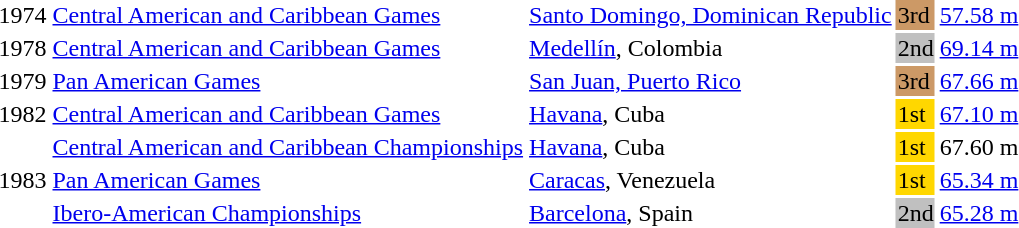<table>
<tr>
<td>1974</td>
<td><a href='#'>Central American and Caribbean Games</a></td>
<td><a href='#'>Santo Domingo, Dominican Republic</a></td>
<td bgcolor=cc9966>3rd</td>
<td><a href='#'>57.58 m</a></td>
</tr>
<tr>
<td>1978</td>
<td><a href='#'>Central American and Caribbean Games</a></td>
<td><a href='#'>Medellín</a>, Colombia</td>
<td bgcolor=silver>2nd</td>
<td><a href='#'>69.14 m</a></td>
</tr>
<tr>
<td>1979</td>
<td><a href='#'>Pan American Games</a></td>
<td><a href='#'>San Juan, Puerto Rico</a></td>
<td bgcolor=cc9966>3rd</td>
<td><a href='#'>67.66 m</a></td>
</tr>
<tr>
<td>1982</td>
<td><a href='#'>Central American and Caribbean Games</a></td>
<td><a href='#'>Havana</a>, Cuba</td>
<td bgcolor=gold>1st</td>
<td><a href='#'>67.10 m</a></td>
</tr>
<tr>
<td rowspan=3>1983</td>
<td><a href='#'>Central American and Caribbean Championships</a></td>
<td><a href='#'>Havana</a>, Cuba</td>
<td bgcolor=gold>1st</td>
<td>67.60 m </td>
</tr>
<tr>
<td><a href='#'>Pan American Games</a></td>
<td><a href='#'>Caracas</a>, Venezuela</td>
<td bgcolor=gold>1st</td>
<td><a href='#'>65.34 m</a></td>
</tr>
<tr>
<td><a href='#'>Ibero-American Championships</a></td>
<td><a href='#'>Barcelona</a>, Spain</td>
<td bgcolor=silver>2nd</td>
<td><a href='#'>65.28 m</a></td>
</tr>
</table>
